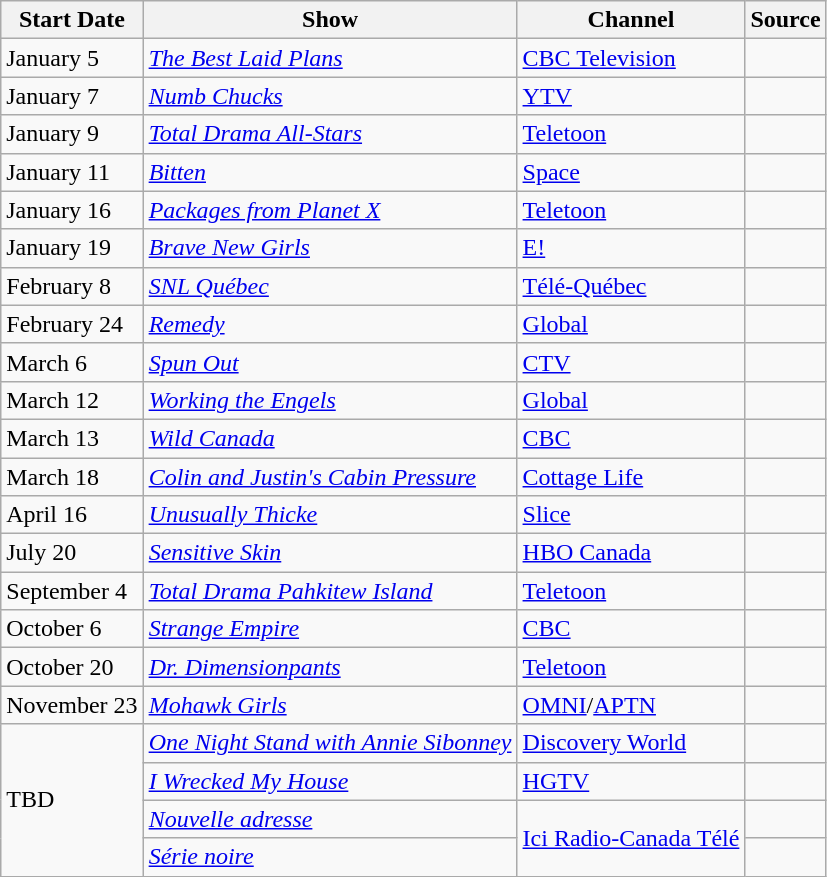<table class="wikitable sortable">
<tr>
<th>Start Date</th>
<th>Show</th>
<th>Channel</th>
<th>Source</th>
</tr>
<tr>
<td>January 5</td>
<td><em><a href='#'>The Best Laid Plans</a></em></td>
<td><a href='#'>CBC Television</a></td>
<td></td>
</tr>
<tr>
<td>January 7</td>
<td><em><a href='#'>Numb Chucks</a></em></td>
<td><a href='#'>YTV</a></td>
<td></td>
</tr>
<tr>
<td>January 9</td>
<td><em><a href='#'>Total Drama All-Stars</a></em></td>
<td><a href='#'>Teletoon</a></td>
<td></td>
</tr>
<tr>
<td>January 11</td>
<td><em><a href='#'>Bitten</a></em></td>
<td><a href='#'>Space</a></td>
<td></td>
</tr>
<tr>
<td>January 16</td>
<td><em><a href='#'>Packages from Planet X</a></em></td>
<td><a href='#'>Teletoon</a></td>
<td></td>
</tr>
<tr>
<td>January 19</td>
<td><em><a href='#'>Brave New Girls</a></em></td>
<td><a href='#'>E!</a></td>
<td></td>
</tr>
<tr>
<td>February 8</td>
<td><em><a href='#'>SNL Québec</a></em></td>
<td><a href='#'>Télé-Québec</a></td>
<td></td>
</tr>
<tr>
<td>February 24</td>
<td><em><a href='#'>Remedy</a></em></td>
<td><a href='#'>Global</a></td>
<td></td>
</tr>
<tr>
<td>March 6</td>
<td><em><a href='#'>Spun Out</a></em></td>
<td><a href='#'>CTV</a></td>
<td></td>
</tr>
<tr>
<td>March 12</td>
<td><em><a href='#'>Working the Engels</a></em></td>
<td><a href='#'>Global</a></td>
<td></td>
</tr>
<tr>
<td>March 13</td>
<td><em><a href='#'>Wild Canada</a></em></td>
<td><a href='#'>CBC</a></td>
<td></td>
</tr>
<tr>
<td>March 18</td>
<td><em><a href='#'>Colin and Justin's Cabin Pressure</a></em></td>
<td><a href='#'>Cottage Life</a></td>
<td></td>
</tr>
<tr>
<td>April 16</td>
<td><em><a href='#'>Unusually Thicke</a></em></td>
<td><a href='#'>Slice</a></td>
<td></td>
</tr>
<tr>
<td>July 20</td>
<td><em><a href='#'>Sensitive Skin</a></em></td>
<td><a href='#'>HBO Canada</a></td>
<td></td>
</tr>
<tr>
<td>September 4</td>
<td><em><a href='#'>Total Drama Pahkitew Island</a></em></td>
<td><a href='#'>Teletoon</a></td>
<td></td>
</tr>
<tr>
<td>October 6</td>
<td><em><a href='#'>Strange Empire</a></em></td>
<td><a href='#'>CBC</a></td>
<td></td>
</tr>
<tr>
<td>October 20</td>
<td><em><a href='#'>Dr. Dimensionpants</a></em></td>
<td><a href='#'>Teletoon</a></td>
<td></td>
</tr>
<tr>
<td>November 23</td>
<td><em><a href='#'>Mohawk Girls</a></em></td>
<td><a href='#'>OMNI</a>/<a href='#'>APTN</a></td>
<td></td>
</tr>
<tr>
<td rowspan="4">TBD</td>
<td><em><a href='#'>One Night Stand with Annie Sibonney</a></em></td>
<td><a href='#'>Discovery World</a></td>
<td></td>
</tr>
<tr>
<td><em><a href='#'>I Wrecked My House</a></em></td>
<td><a href='#'>HGTV</a></td>
<td></td>
</tr>
<tr>
<td><em><a href='#'>Nouvelle adresse</a></em></td>
<td rowspan=2><a href='#'>Ici Radio-Canada Télé</a></td>
<td></td>
</tr>
<tr>
<td><em><a href='#'>Série noire</a></em></td>
<td></td>
</tr>
</table>
